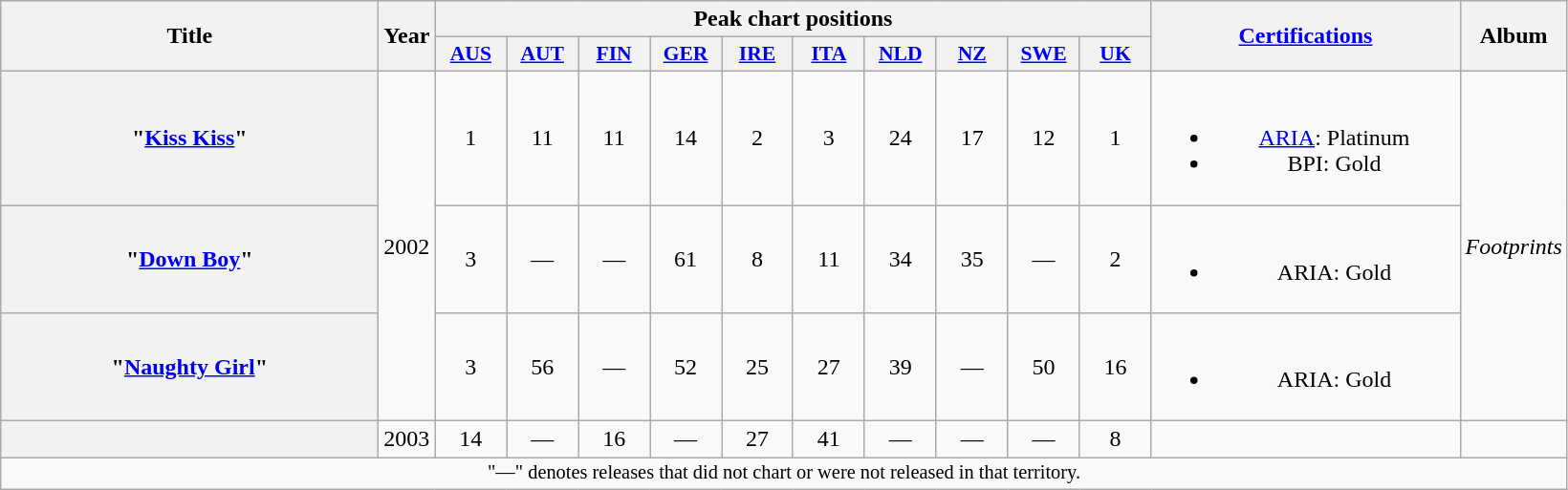<table class="wikitable plainrowheaders" style="text-align:center;" border="1">
<tr>
<th scope="col" rowspan="2" style="width:16em;">Title</th>
<th scope="col" rowspan="2">Year</th>
<th scope="col" colspan="10">Peak chart positions</th>
<th scope="col" rowspan="2" style="width:13em;"><a href='#'>Certifications</a></th>
<th scope="col" rowspan="2">Album</th>
</tr>
<tr>
<th scope="col" style="width:3em;font-size:90%;"><a href='#'>AUS</a><br></th>
<th scope="col" style="width:3em;font-size:90%;"><a href='#'>AUT</a><br></th>
<th scope="col" style="width:3em;font-size:90%;"><a href='#'>FIN</a><br></th>
<th scope="col" style="width:3em;font-size:90%;"><a href='#'>GER</a><br></th>
<th scope="col" style="width:3em;font-size:90%;"><a href='#'>IRE</a><br></th>
<th scope="col" style="width:3em;font-size:90%;"><a href='#'>ITA</a><br></th>
<th scope="col" style="width:3em;font-size:90%;"><a href='#'>NLD</a><br></th>
<th scope="col" style="width:3em;font-size:90%;"><a href='#'>NZ</a><br></th>
<th scope="col" style="width:3em;font-size:90%;"><a href='#'>SWE</a><br></th>
<th scope="col" style="width:3em;font-size:90%;"><a href='#'>UK</a><br></th>
</tr>
<tr>
<th scope="row">"<a href='#'>Kiss Kiss</a>"</th>
<td rowspan="3">2002</td>
<td>1</td>
<td>11</td>
<td>11</td>
<td>14</td>
<td>2</td>
<td>3</td>
<td>24</td>
<td>17</td>
<td>12</td>
<td>1</td>
<td><br><ul><li><a href='#'>ARIA</a>: Platinum</li><li>BPI: Gold</li></ul></td>
<td rowspan="3"><em>Footprints</em></td>
</tr>
<tr>
<th scope="row">"<a href='#'>Down Boy</a>"</th>
<td>3</td>
<td>—</td>
<td>—</td>
<td>61</td>
<td>8</td>
<td>11</td>
<td>34</td>
<td>35</td>
<td>—</td>
<td>2</td>
<td><br><ul><li>ARIA: Gold</li></ul></td>
</tr>
<tr>
<th scope="row">"<a href='#'>Naughty Girl</a>"</th>
<td>3</td>
<td>56</td>
<td>—</td>
<td>52</td>
<td>25</td>
<td>27</td>
<td>39</td>
<td>—</td>
<td>50</td>
<td>16</td>
<td><br><ul><li>ARIA: Gold</li></ul></td>
</tr>
<tr>
<th scope="row"></th>
<td>2003</td>
<td>14</td>
<td>—</td>
<td>16</td>
<td>—</td>
<td>27</td>
<td>41</td>
<td>—</td>
<td>—</td>
<td>—</td>
<td>8</td>
<td></td>
<td></td>
</tr>
<tr>
<td align="center" colspan="15" style="font-size:85%">"—" denotes releases that did not chart or were not released in that territory.</td>
</tr>
</table>
